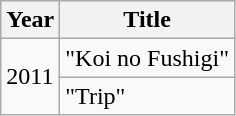<table class="wikitable">
<tr>
<th>Year</th>
<th>Title</th>
</tr>
<tr>
<td rowspan="2">2011</td>
<td>"Koi no Fushigi"</td>
</tr>
<tr>
<td>"Trip"</td>
</tr>
</table>
